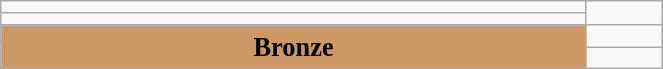<table class="wikitable" style=" text-align:center; font-size:110%;" width="35%">
<tr>
<td></td>
</tr>
<tr>
<td></td>
</tr>
<tr>
<td rowspan="2" bgcolor="#cc9966"><strong>Bronze</strong></td>
<td></td>
</tr>
<tr>
<td></td>
</tr>
</table>
